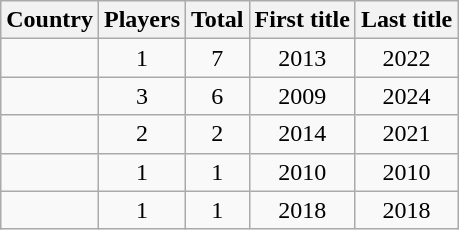<table class="wikitable" style="text-align: center;">
<tr>
<th>Country</th>
<th>Players</th>
<th>Total</th>
<th>First title</th>
<th>Last title</th>
</tr>
<tr>
<td align="left"></td>
<td>1</td>
<td>7</td>
<td>2013</td>
<td>2022</td>
</tr>
<tr>
<td align="left"></td>
<td>3</td>
<td>6</td>
<td>2009</td>
<td>2024</td>
</tr>
<tr>
<td align="left"></td>
<td>2</td>
<td>2</td>
<td>2014</td>
<td>2021</td>
</tr>
<tr>
<td align="left"></td>
<td>1</td>
<td>1</td>
<td>2010</td>
<td>2010</td>
</tr>
<tr>
<td align="left"></td>
<td>1</td>
<td>1</td>
<td>2018</td>
<td>2018</td>
</tr>
</table>
